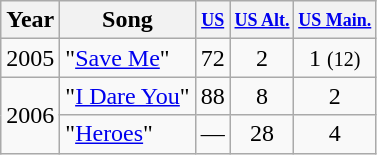<table class="wikitable">
<tr>
<th>Year</th>
<th>Song</th>
<th style="font-size:75%"><a href='#'>US</a><br></th>
<th style="font-size:75%"><a href='#'>US Alt.</a><br></th>
<th style="font-size:75%"><a href='#'>US Main.</a></th>
</tr>
<tr>
<td>2005</td>
<td>"<a href='#'>Save Me</a>"</td>
<td align="center">72</td>
<td align="center">2</td>
<td align="center">1 <small>(12)</small></td>
</tr>
<tr>
<td rowspan="2">2006</td>
<td>"<a href='#'>I Dare You</a>"</td>
<td align="center">88</td>
<td align="center">8</td>
<td align="center">2</td>
</tr>
<tr>
<td>"<a href='#'>Heroes</a>"</td>
<td align="center">—</td>
<td align="center">28</td>
<td align="center">4</td>
</tr>
</table>
